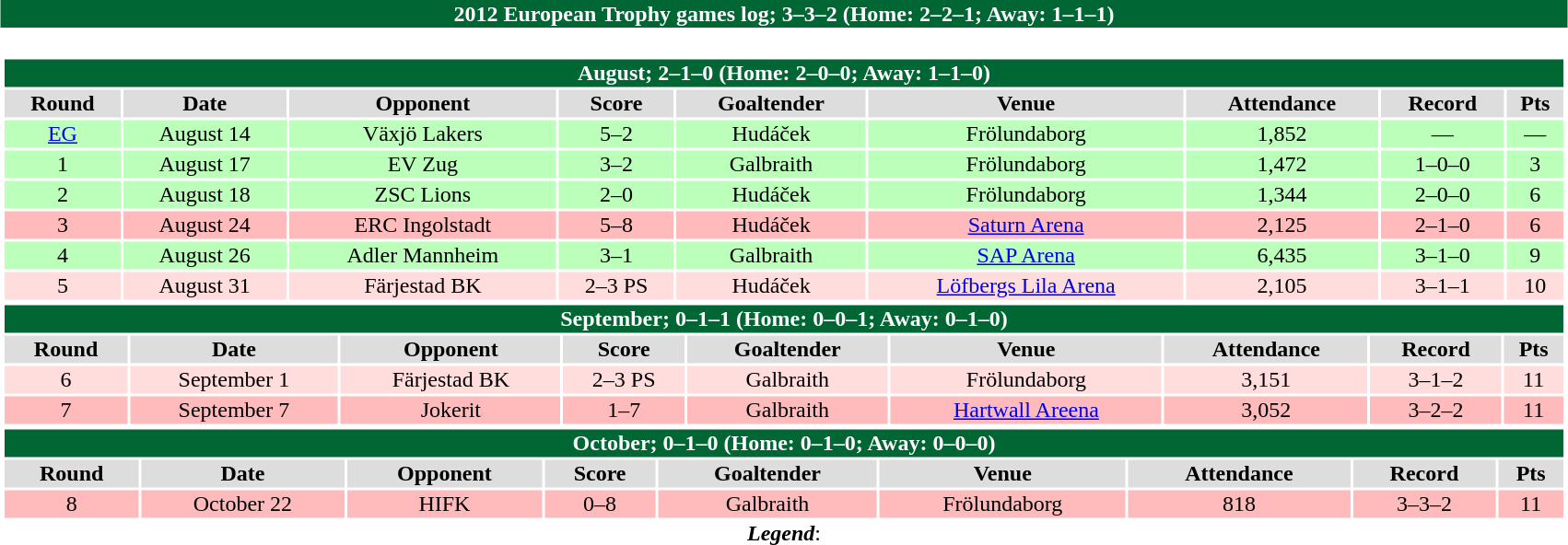<table class="toccolours" width=90% style="clear:both; margin:1.5em auto; text-align:center;">
<tr>
<th colspan=10 style="background:#006633; color: #ffffff;">2012 European Trophy games log; 3–3–2 (Home: 2–2–1; Away: 1–1–1)</th>
</tr>
<tr>
<td colspan=10><br><table class="toccolours collapsible collapsed" width=100%>
<tr>
<th colspan=10; style="background:#006633; color: #ffffff;">August; 2–1–0 (Home: 2–0–0; Away: 1–1–0)</th>
</tr>
<tr align="center"  bgcolor="dddddd">
<td><strong>Round</strong></td>
<td><strong>Date</strong></td>
<td><strong>Opponent</strong></td>
<td><strong>Score</strong></td>
<td><strong>Goaltender</strong></td>
<td><strong>Venue</strong></td>
<td><strong>Attendance</strong></td>
<td><strong>Record</strong></td>
<td><strong>Pts</strong></td>
</tr>
<tr align="center" bgcolor="bbffbb">
<td><a href='#'>EG</a></td>
<td>August 14</td>
<td>Växjö Lakers</td>
<td>5–2</td>
<td>Hudáček</td>
<td>Frölundaborg</td>
<td>1,852</td>
<td>—</td>
<td>—</td>
</tr>
<tr align="center" bgcolor="bbffbb">
<td>1</td>
<td>August 17</td>
<td>EV Zug</td>
<td>3–2</td>
<td>Galbraith</td>
<td>Frölundaborg</td>
<td>1,472</td>
<td>1–0–0</td>
<td>3</td>
</tr>
<tr align="center" bgcolor="bbffbb">
<td>2</td>
<td>August 18</td>
<td>ZSC Lions</td>
<td>2–0</td>
<td>Hudáček</td>
<td>Frölundaborg</td>
<td>1,344</td>
<td>2–0–0</td>
<td>6</td>
</tr>
<tr align="center" bgcolor="ffbbbb">
<td>3</td>
<td>August 24</td>
<td>ERC Ingolstadt</td>
<td>5–8</td>
<td>Hudáček</td>
<td><a href='#'>Saturn Arena</a></td>
<td>2,125</td>
<td>2–1–0</td>
<td>6</td>
</tr>
<tr align="center" bgcolor="bbffbb">
<td>4</td>
<td>August 26</td>
<td>Adler Mannheim</td>
<td>3–1</td>
<td>Galbraith</td>
<td><a href='#'>SAP Arena</a></td>
<td>6,435</td>
<td>3–1–0</td>
<td>9</td>
</tr>
<tr align="center" bgcolor="ffdddd">
<td>5</td>
<td>August 31</td>
<td>Färjestad BK</td>
<td>2–3 PS</td>
<td>Hudáček</td>
<td><a href='#'>Löfbergs Lila Arena</a></td>
<td>2,105</td>
<td>3–1–1</td>
<td>10</td>
</tr>
</table>
<table class="toccolours collapsible collapsed" width=100%>
<tr>
<th colspan=10; style="background:#006633; color: #ffffff;">September; 0–1–1 (Home: 0–0–1; Away: 0–1–0)</th>
</tr>
<tr align="center"  bgcolor="#dddddd">
<td><strong>Round</strong></td>
<td><strong>Date</strong></td>
<td><strong>Opponent</strong></td>
<td><strong>Score</strong></td>
<td><strong>Goaltender</strong></td>
<td><strong>Venue</strong></td>
<td><strong>Attendance</strong></td>
<td><strong>Record</strong></td>
<td><strong>Pts</strong></td>
</tr>
<tr align="center" bgcolor="ffdddd">
<td>6</td>
<td>September 1</td>
<td>Färjestad BK</td>
<td>2–3 PS</td>
<td>Galbraith</td>
<td>Frölundaborg</td>
<td>3,151</td>
<td>3–1–2</td>
<td>11</td>
</tr>
<tr align="center" bgcolor="ffbbbb">
<td>7</td>
<td>September 7</td>
<td>Jokerit</td>
<td>1–7</td>
<td>Galbraith</td>
<td><a href='#'>Hartwall Areena</a></td>
<td>3,052</td>
<td>3–2–2</td>
<td>11</td>
</tr>
</table>
<table class="toccolours collapsible collapsed" width=100%>
<tr>
<th colspan=10; style="background:#006633; color: #ffffff;">October; 0–1–0 (Home: 0–1–0; Away: 0–0–0)</th>
</tr>
<tr align="center"  bgcolor="#dddddd">
<td><strong>Round</strong></td>
<td><strong>Date</strong></td>
<td><strong>Opponent</strong></td>
<td><strong>Score</strong></td>
<td><strong>Goaltender</strong></td>
<td><strong>Venue</strong></td>
<td><strong>Attendance</strong></td>
<td><strong>Record</strong></td>
<td><strong>Pts</strong></td>
</tr>
<tr align="center" bgcolor="ffbbbb">
<td>8</td>
<td>October 22</td>
<td>HIFK</td>
<td>0–8</td>
<td>Galbraith</td>
<td>Frölundaborg</td>
<td>818</td>
<td>3–3–2</td>
<td>11</td>
</tr>
</table>
<strong><em>Legend</em></strong>: 


</td>
</tr>
</table>
